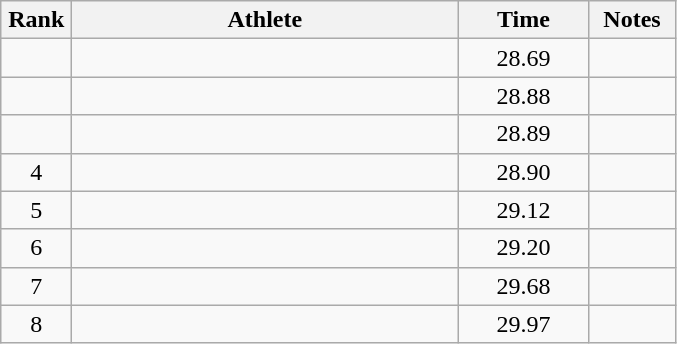<table class="wikitable" style="text-align:center">
<tr>
<th width=40>Rank</th>
<th width=250>Athlete</th>
<th width=80>Time</th>
<th width=50>Notes</th>
</tr>
<tr>
<td></td>
<td align=left></td>
<td>28.69</td>
<td></td>
</tr>
<tr>
<td></td>
<td align=left></td>
<td>28.88</td>
<td></td>
</tr>
<tr>
<td></td>
<td align=left></td>
<td>28.89</td>
<td></td>
</tr>
<tr>
<td>4</td>
<td align=left></td>
<td>28.90</td>
<td></td>
</tr>
<tr>
<td>5</td>
<td align=left></td>
<td>29.12</td>
<td></td>
</tr>
<tr>
<td>6</td>
<td align=left></td>
<td>29.20</td>
<td></td>
</tr>
<tr>
<td>7</td>
<td align=left></td>
<td>29.68</td>
<td></td>
</tr>
<tr>
<td>8</td>
<td align=left></td>
<td>29.97</td>
<td></td>
</tr>
</table>
